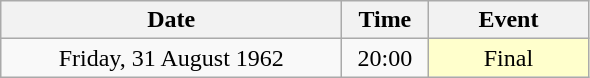<table class = "wikitable" style="text-align:center;">
<tr>
<th width=220>Date</th>
<th width=50>Time</th>
<th width=100>Event</th>
</tr>
<tr>
<td>Friday, 31 August 1962</td>
<td>20:00</td>
<td bgcolor=ffffcc>Final</td>
</tr>
</table>
